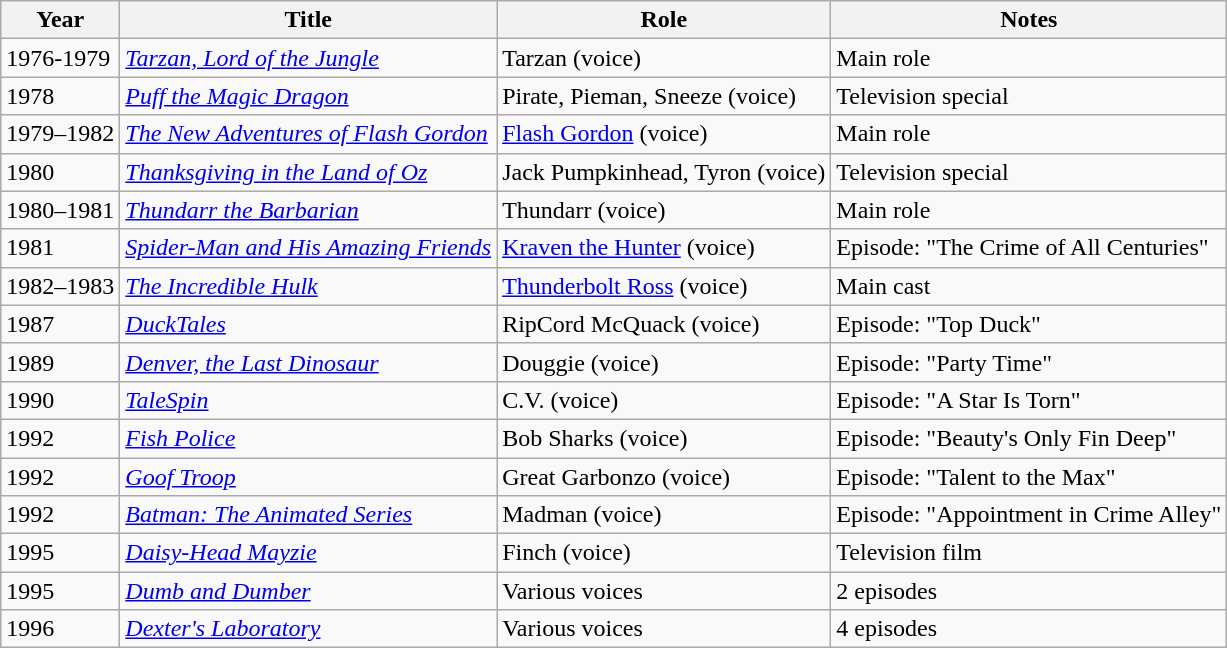<table class="wikitable">
<tr>
<th>Year</th>
<th>Title</th>
<th>Role</th>
<th>Notes</th>
</tr>
<tr>
<td>1976-1979</td>
<td><em><a href='#'>Tarzan, Lord of the Jungle</a></em></td>
<td>Tarzan (voice)</td>
<td>Main role</td>
</tr>
<tr>
<td>1978</td>
<td><em><a href='#'>Puff the Magic Dragon</a></em></td>
<td>Pirate, Pieman, Sneeze (voice)</td>
<td>Television special</td>
</tr>
<tr>
<td>1979–1982</td>
<td><em><a href='#'>The New Adventures of Flash Gordon</a></em></td>
<td><a href='#'>Flash Gordon</a> (voice)</td>
<td>Main role</td>
</tr>
<tr>
<td>1980</td>
<td><em><a href='#'>Thanksgiving in the Land of Oz</a></em></td>
<td>Jack Pumpkinhead, Tyron (voice)</td>
<td>Television special</td>
</tr>
<tr>
<td>1980–1981</td>
<td><em><a href='#'>Thundarr the Barbarian</a></em></td>
<td>Thundarr (voice)</td>
<td>Main role</td>
</tr>
<tr>
<td>1981</td>
<td><em><a href='#'>Spider-Man and His Amazing Friends</a></em></td>
<td><a href='#'>Kraven the Hunter</a> (voice)</td>
<td>Episode: "The Crime of All Centuries"</td>
</tr>
<tr>
<td>1982–1983</td>
<td><em><a href='#'>The Incredible Hulk</a></em></td>
<td><a href='#'>Thunderbolt Ross</a> (voice)</td>
<td>Main cast</td>
</tr>
<tr>
<td>1987</td>
<td><em><a href='#'>DuckTales</a></em></td>
<td>RipCord McQuack (voice)</td>
<td>Episode: "Top Duck"</td>
</tr>
<tr>
<td>1989</td>
<td><em><a href='#'>Denver, the Last Dinosaur</a></em></td>
<td>Douggie (voice)</td>
<td>Episode: "Party Time"</td>
</tr>
<tr>
<td>1990</td>
<td><em><a href='#'>TaleSpin</a></em></td>
<td>C.V. (voice)</td>
<td>Episode: "A Star Is Torn"</td>
</tr>
<tr>
<td>1992</td>
<td><em><a href='#'>Fish Police</a></em></td>
<td>Bob Sharks (voice)</td>
<td>Episode: "Beauty's Only Fin Deep"</td>
</tr>
<tr>
<td>1992</td>
<td><em><a href='#'>Goof Troop</a></em></td>
<td>Great Garbonzo (voice)</td>
<td>Episode: "Talent to the Max"</td>
</tr>
<tr>
<td>1992</td>
<td><em><a href='#'>Batman: The Animated Series</a></em></td>
<td>Madman (voice)</td>
<td>Episode: "Appointment in Crime Alley"</td>
</tr>
<tr>
<td>1995</td>
<td><em><a href='#'>Daisy-Head Mayzie</a></em></td>
<td>Finch (voice)</td>
<td>Television film</td>
</tr>
<tr>
<td>1995</td>
<td><em><a href='#'>Dumb and Dumber</a></em></td>
<td>Various voices</td>
<td>2 episodes</td>
</tr>
<tr>
<td>1996</td>
<td><em><a href='#'>Dexter's Laboratory</a></em></td>
<td>Various voices</td>
<td>4 episodes</td>
</tr>
</table>
